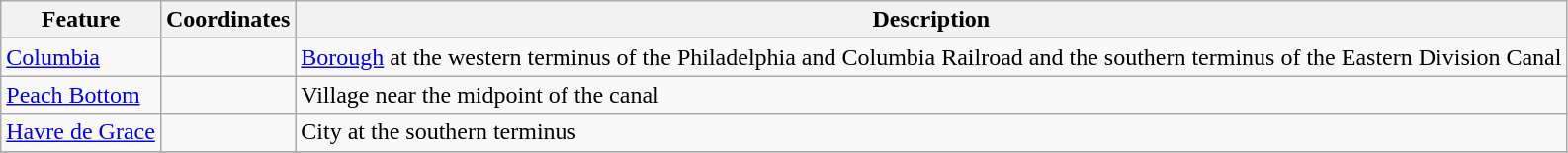<table class="wikitable">
<tr>
<th>Feature</th>
<th>Coordinates</th>
<th>Description</th>
</tr>
<tr>
<td><a href='#'>Columbia</a></td>
<td></td>
<td><a href='#'>Borough</a> at the western terminus of the Philadelphia and Columbia Railroad and the southern terminus of the Eastern Division Canal</td>
</tr>
<tr>
<td><a href='#'>Peach Bottom</a></td>
<td></td>
<td>Village near the midpoint of the canal</td>
</tr>
<tr>
<td><a href='#'>Havre de Grace</a></td>
<td></td>
<td>City at the southern terminus</td>
</tr>
<tr>
</tr>
</table>
